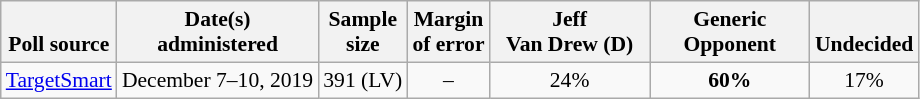<table class="wikitable" style="font-size:90%;text-align:center;">
<tr valign=bottom>
<th>Poll source</th>
<th>Date(s)<br>administered</th>
<th>Sample<br>size</th>
<th>Margin<br>of error</th>
<th style="width:100px;">Jeff<br>Van Drew (D)</th>
<th style="width:100px;">Generic<br>Opponent</th>
<th>Undecided</th>
</tr>
<tr>
<td style="text-align:left;"><a href='#'>TargetSmart</a></td>
<td>December 7–10, 2019</td>
<td>391 (LV)</td>
<td>–</td>
<td>24%</td>
<td><strong>60%</strong></td>
<td>17%</td>
</tr>
</table>
